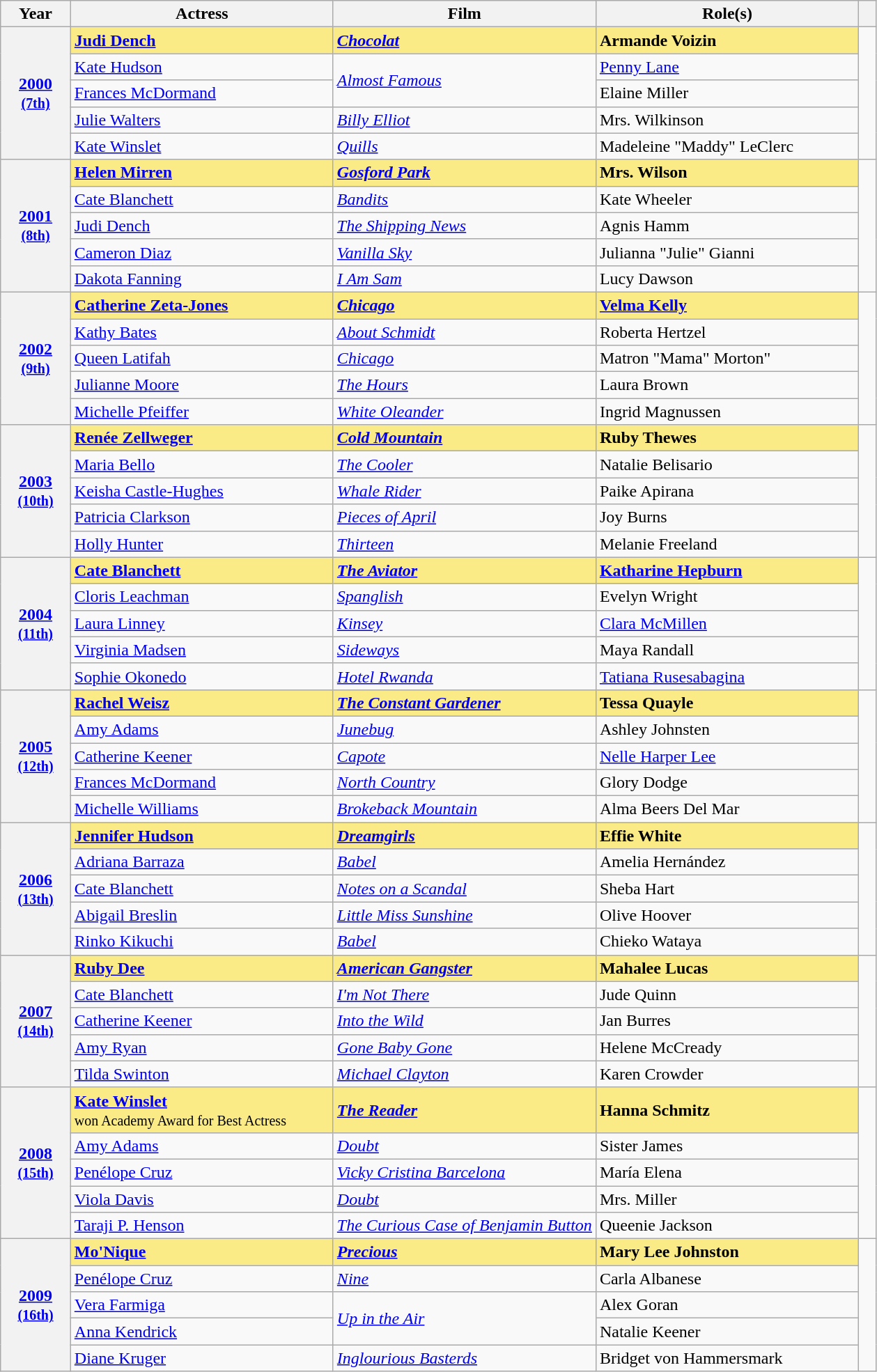<table class="wikitable sortable" style="text-align:left;">
<tr>
<th scope="col" style="width:8%;">Year</th>
<th scope="col" style="width:30%;">Actress</th>
<th scope="col" style="width:30%;">Film</th>
<th scope="col" style="width:30%;">Role(s)</th>
<th><strong></strong></th>
</tr>
<tr>
<th rowspan="5" scope="row" style="text-align:center"><a href='#'>2000</a><br><small><a href='#'>(7th)</a></small></th>
<td style="background:#FAEB86;"><strong><a href='#'>Judi Dench</a></strong></td>
<td style="background:#FAEB86;"><strong><em><a href='#'>Chocolat</a></em></strong></td>
<td style="background:#FAEB86;"><strong>Armande Voizin</strong></td>
<td rowspan=5></td>
</tr>
<tr>
<td><a href='#'>Kate Hudson</a></td>
<td rowspan="2"><em><a href='#'>Almost Famous</a></em></td>
<td><a href='#'>Penny Lane</a></td>
</tr>
<tr>
<td><a href='#'>Frances McDormand</a></td>
<td>Elaine Miller</td>
</tr>
<tr>
<td><a href='#'>Julie Walters</a></td>
<td><em><a href='#'>Billy Elliot</a></em></td>
<td>Mrs. Wilkinson</td>
</tr>
<tr>
<td><a href='#'>Kate Winslet</a></td>
<td><em><a href='#'>Quills</a></em></td>
<td>Madeleine "Maddy" LeClerc</td>
</tr>
<tr>
<th rowspan="5" scope="row" style="text-align:center"><a href='#'>2001</a><br><small><a href='#'>(8th)</a></small></th>
<td style="background:#FAEB86;"><strong><a href='#'>Helen Mirren</a></strong></td>
<td style="background:#FAEB86;"><strong><em><a href='#'>Gosford Park</a></em></strong></td>
<td style="background:#FAEB86;"><strong>Mrs. Wilson</strong></td>
<td rowspan=5></td>
</tr>
<tr>
<td><a href='#'>Cate Blanchett</a></td>
<td><em><a href='#'>Bandits</a></em></td>
<td>Kate Wheeler</td>
</tr>
<tr>
<td><a href='#'>Judi Dench</a></td>
<td><em><a href='#'>The Shipping News</a></em></td>
<td>Agnis Hamm</td>
</tr>
<tr>
<td><a href='#'>Cameron Diaz</a></td>
<td><em><a href='#'>Vanilla Sky</a></em></td>
<td>Julianna "Julie" Gianni</td>
</tr>
<tr>
<td><a href='#'>Dakota Fanning</a></td>
<td><em><a href='#'>I Am Sam</a></em></td>
<td>Lucy Dawson</td>
</tr>
<tr>
<th rowspan="5" scope="row" style="text-align:center"><a href='#'>2002</a><br><small><a href='#'>(9th)</a></small></th>
<td style="background:#FAEB86;"><strong><a href='#'>Catherine Zeta-Jones</a> </strong></td>
<td style="background:#FAEB86;"><strong><em><a href='#'>Chicago</a></em></strong></td>
<td style="background:#FAEB86;"><strong><a href='#'>Velma Kelly</a></strong></td>
<td rowspan=5></td>
</tr>
<tr>
<td><a href='#'>Kathy Bates</a></td>
<td><em><a href='#'>About Schmidt</a></em></td>
<td>Roberta Hertzel</td>
</tr>
<tr>
<td><a href='#'>Queen Latifah</a></td>
<td><em><a href='#'>Chicago</a></em></td>
<td>Matron "Mama" Morton"</td>
</tr>
<tr>
<td><a href='#'>Julianne Moore</a></td>
<td><em><a href='#'>The Hours</a></em></td>
<td>Laura Brown</td>
</tr>
<tr>
<td><a href='#'>Michelle Pfeiffer</a></td>
<td><em><a href='#'>White Oleander</a></em></td>
<td>Ingrid Magnussen</td>
</tr>
<tr>
<th rowspan="5" scope="row" style="text-align:center"><a href='#'>2003</a><br><small><a href='#'>(10th)</a></small></th>
<td style="background:#FAEB86;"><strong><a href='#'>Renée Zellweger</a> </strong></td>
<td style="background:#FAEB86;"><strong><em><a href='#'>Cold Mountain</a></em></strong></td>
<td style="background:#FAEB86;"><strong>Ruby Thewes</strong></td>
<td rowspan=5></td>
</tr>
<tr>
<td><a href='#'>Maria Bello</a></td>
<td><em><a href='#'>The Cooler</a></em></td>
<td>Natalie Belisario</td>
</tr>
<tr>
<td><a href='#'>Keisha Castle-Hughes</a></td>
<td><em><a href='#'>Whale Rider</a></em></td>
<td>Paike Apirana</td>
</tr>
<tr>
<td><a href='#'>Patricia Clarkson</a></td>
<td><em><a href='#'>Pieces of April</a></em></td>
<td>Joy Burns</td>
</tr>
<tr>
<td><a href='#'>Holly Hunter</a></td>
<td><em><a href='#'>Thirteen</a></em></td>
<td>Melanie Freeland</td>
</tr>
<tr>
<th rowspan="5" scope="row" style="text-align:center"><a href='#'>2004</a><br><small><a href='#'>(11th)</a></small></th>
<td style="background:#FAEB86;"><strong><a href='#'>Cate Blanchett</a> </strong></td>
<td style="background:#FAEB86;"><strong><em><a href='#'>The Aviator</a></em></strong></td>
<td style="background:#FAEB86;"><strong><a href='#'>Katharine Hepburn</a></strong></td>
<td rowspan=5></td>
</tr>
<tr>
<td><a href='#'>Cloris Leachman</a></td>
<td><em><a href='#'>Spanglish</a></em></td>
<td>Evelyn Wright</td>
</tr>
<tr>
<td><a href='#'>Laura Linney</a></td>
<td><em><a href='#'>Kinsey</a></em></td>
<td><a href='#'>Clara McMillen</a></td>
</tr>
<tr>
<td><a href='#'>Virginia Madsen</a></td>
<td><em><a href='#'>Sideways</a></em></td>
<td>Maya Randall</td>
</tr>
<tr>
<td><a href='#'>Sophie Okonedo</a></td>
<td><em><a href='#'>Hotel Rwanda</a></em></td>
<td><a href='#'>Tatiana Rusesabagina</a></td>
</tr>
<tr>
<th rowspan="5" scope="row" style="text-align:center"><a href='#'>2005</a><br><small><a href='#'>(12th)</a></small></th>
<td style="background:#FAEB86;"><strong><a href='#'>Rachel Weisz</a> </strong></td>
<td style="background:#FAEB86;"><strong><em><a href='#'>The Constant Gardener</a></em></strong></td>
<td style="background:#FAEB86;"><strong>Tessa Quayle</strong></td>
<td rowspan=5></td>
</tr>
<tr>
<td><a href='#'>Amy Adams</a></td>
<td><em><a href='#'>Junebug</a></em></td>
<td>Ashley Johnsten</td>
</tr>
<tr>
<td><a href='#'>Catherine Keener</a></td>
<td><em><a href='#'>Capote</a></em></td>
<td><a href='#'>Nelle Harper Lee</a></td>
</tr>
<tr>
<td><a href='#'>Frances McDormand</a></td>
<td><em><a href='#'>North Country</a></em></td>
<td>Glory Dodge</td>
</tr>
<tr>
<td><a href='#'>Michelle Williams</a></td>
<td><em><a href='#'>Brokeback Mountain</a></em></td>
<td>Alma Beers Del Mar</td>
</tr>
<tr>
<th rowspan="5" scope="row" style="text-align:center"><a href='#'>2006</a><br><small><a href='#'>(13th)</a></small></th>
<td style="background:#FAEB86;"><strong><a href='#'>Jennifer Hudson</a> </strong></td>
<td style="background:#FAEB86;"><strong><em><a href='#'>Dreamgirls</a></em></strong></td>
<td style="background:#FAEB86;"><strong>Effie White</strong></td>
<td rowspan=5></td>
</tr>
<tr>
<td><a href='#'>Adriana Barraza</a></td>
<td><em><a href='#'>Babel</a></em></td>
<td>Amelia Hernández</td>
</tr>
<tr>
<td><a href='#'>Cate Blanchett</a></td>
<td><em><a href='#'>Notes on a Scandal</a></em></td>
<td>Sheba Hart</td>
</tr>
<tr>
<td><a href='#'>Abigail Breslin</a></td>
<td><em><a href='#'>Little Miss Sunshine</a></em></td>
<td>Olive Hoover</td>
</tr>
<tr>
<td><a href='#'>Rinko Kikuchi</a></td>
<td><em><a href='#'>Babel</a></em></td>
<td>Chieko Wataya</td>
</tr>
<tr>
<th rowspan="5" scope="row" style="text-align:center"><a href='#'>2007</a><br><small><a href='#'>(14th)</a></small></th>
<td style="background:#FAEB86;"><strong><a href='#'>Ruby Dee</a></strong></td>
<td style="background:#FAEB86;"><strong><em><a href='#'>American Gangster</a></em></strong></td>
<td style="background:#FAEB86;"><strong>Mahalee Lucas</strong></td>
<td rowspan=5></td>
</tr>
<tr>
<td><a href='#'>Cate Blanchett</a></td>
<td><em><a href='#'>I'm Not There</a></em></td>
<td>Jude Quinn</td>
</tr>
<tr>
<td><a href='#'>Catherine Keener</a></td>
<td><em><a href='#'>Into the Wild</a></em></td>
<td>Jan Burres</td>
</tr>
<tr>
<td><a href='#'>Amy Ryan</a></td>
<td><em><a href='#'>Gone Baby Gone</a></em></td>
<td>Helene McCready</td>
</tr>
<tr>
<td><a href='#'>Tilda Swinton</a> </td>
<td><em><a href='#'>Michael Clayton</a></em></td>
<td>Karen Crowder</td>
</tr>
<tr>
<th rowspan="5" scope="row" style="text-align:center"><a href='#'>2008</a><br><small><a href='#'>(15th)</a></small></th>
<td style="background:#FAEB86;"><strong><a href='#'>Kate Winslet</a> </strong> <br><small>won Academy Award for Best Actress</small></td>
<td style="background:#FAEB86;"><strong><em><a href='#'>The Reader</a></em></strong></td>
<td style="background:#FAEB86;"><strong>Hanna Schmitz</strong></td>
<td rowspan=5></td>
</tr>
<tr>
<td><a href='#'>Amy Adams</a></td>
<td><em><a href='#'>Doubt</a></em></td>
<td>Sister James</td>
</tr>
<tr>
<td><a href='#'>Penélope Cruz</a> </td>
<td><em><a href='#'>Vicky Cristina Barcelona</a></em></td>
<td>María Elena</td>
</tr>
<tr>
<td><a href='#'>Viola Davis</a></td>
<td><em><a href='#'>Doubt</a></em></td>
<td>Mrs. Miller</td>
</tr>
<tr>
<td><a href='#'>Taraji P. Henson</a></td>
<td><em><a href='#'>The Curious Case of Benjamin Button</a></em></td>
<td>Queenie Jackson</td>
</tr>
<tr>
<th rowspan="5" scope="row" style="text-align:center"><a href='#'>2009</a><br><small><a href='#'>(16th)</a></small></th>
<td style="background:#FAEB86;"><strong><a href='#'>Mo'Nique</a> </strong></td>
<td style="background:#FAEB86;"><strong><em><a href='#'>Precious</a></em></strong></td>
<td style="background:#FAEB86;"><strong>Mary Lee Johnston</strong></td>
<td rowspan=5></td>
</tr>
<tr>
<td><a href='#'>Penélope Cruz</a></td>
<td><em><a href='#'>Nine</a></em></td>
<td>Carla Albanese</td>
</tr>
<tr>
<td><a href='#'>Vera Farmiga</a></td>
<td rowspan="2"><em><a href='#'>Up in the Air</a></em></td>
<td>Alex Goran</td>
</tr>
<tr>
<td><a href='#'>Anna Kendrick</a></td>
<td>Natalie Keener</td>
</tr>
<tr>
<td><a href='#'>Diane Kruger</a></td>
<td><em><a href='#'>Inglourious Basterds</a></em></td>
<td>Bridget von Hammersmark</td>
</tr>
</table>
